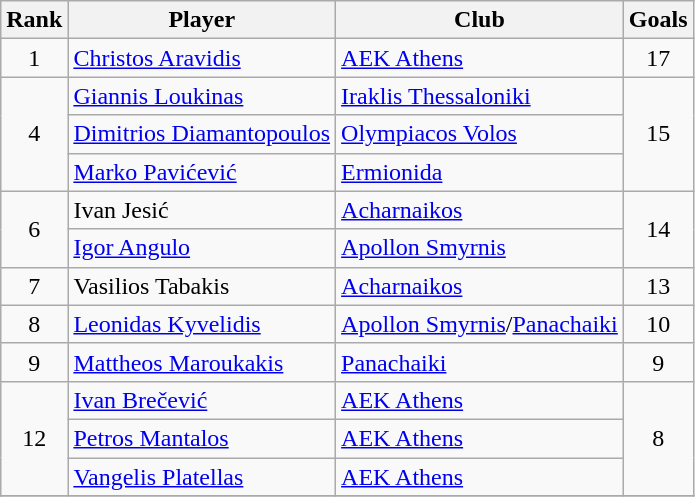<table class="wikitable" style="text-align:center">
<tr>
<th>Rank</th>
<th>Player</th>
<th>Club</th>
<th>Goals</th>
</tr>
<tr>
<td>1</td>
<td align="left"> <a href='#'>Christos Aravidis</a></td>
<td align="left"><a href='#'>AEK Athens</a></td>
<td>17</td>
</tr>
<tr>
<td rowspan="3">4</td>
<td align="left"> <a href='#'>Giannis Loukinas</a></td>
<td align="left"><a href='#'>Iraklis Thessaloniki</a></td>
<td rowspan="3">15</td>
</tr>
<tr>
<td align="left"> <a href='#'>Dimitrios Diamantopoulos</a></td>
<td align="left"><a href='#'>Olympiacos Volos</a></td>
</tr>
<tr>
<td align="left"> <a href='#'>Marko Pavićević</a></td>
<td align="left"><a href='#'>Ermionida</a></td>
</tr>
<tr>
<td rowspan="2">6</td>
<td align="left"> Ivan Jesić</td>
<td align="left"><a href='#'>Acharnaikos</a></td>
<td rowspan="2">14</td>
</tr>
<tr>
<td align="left"> <a href='#'>Igor Angulo</a></td>
<td align="left"><a href='#'>Apollon Smyrnis</a></td>
</tr>
<tr>
<td>7</td>
<td align="left"> Vasilios Tabakis</td>
<td align="left"><a href='#'>Acharnaikos</a></td>
<td>13</td>
</tr>
<tr>
<td>8</td>
<td align="left"> <a href='#'>Leonidas Kyvelidis</a></td>
<td align="left"><a href='#'>Apollon Smyrnis</a>/<a href='#'>Panachaiki</a></td>
<td>10</td>
</tr>
<tr>
<td>9</td>
<td align="left"> <a href='#'>Mattheos Maroukakis</a></td>
<td align="left"><a href='#'>Panachaiki</a></td>
<td>9</td>
</tr>
<tr>
<td rowspan="3">12</td>
<td align="left"> <a href='#'>Ivan Brečević</a></td>
<td align="left"><a href='#'>AEK Athens</a></td>
<td rowspan="3">8</td>
</tr>
<tr>
<td align="left"> <a href='#'>Petros Mantalos</a></td>
<td align="left"><a href='#'>AEK Athens</a></td>
</tr>
<tr>
<td align="left"> <a href='#'>Vangelis Platellas</a></td>
<td align="left"><a href='#'>AEK Athens</a></td>
</tr>
<tr>
</tr>
</table>
